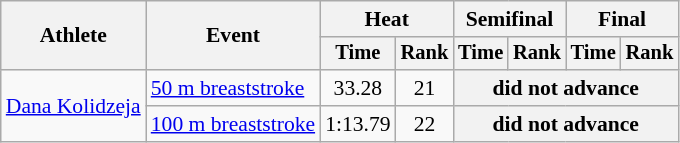<table class=wikitable style="font-size:90%">
<tr>
<th rowspan=2>Athlete</th>
<th rowspan=2>Event</th>
<th colspan="2">Heat</th>
<th colspan="2">Semifinal</th>
<th colspan="2">Final</th>
</tr>
<tr style="font-size:95%">
<th>Time</th>
<th>Rank</th>
<th>Time</th>
<th>Rank</th>
<th>Time</th>
<th>Rank</th>
</tr>
<tr align=center>
<td align=left rowspan=2><a href='#'>Dana Kolidzeja</a></td>
<td align=left><a href='#'>50 m breaststroke</a></td>
<td>33.28</td>
<td>21</td>
<th colspan=4>did not advance</th>
</tr>
<tr align=center>
<td align=left><a href='#'>100 m breaststroke</a></td>
<td>1:13.79</td>
<td>22</td>
<th colspan=4>did not advance</th>
</tr>
</table>
